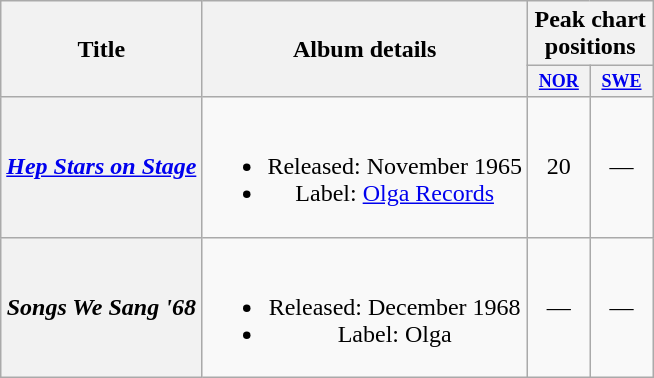<table class="wikitable plainrowheaders" style="text-align:center;">
<tr>
<th rowspan="2" scope="col">Title</th>
<th rowspan="2" scope="col">Album details</th>
<th colspan="2" scope="col">Peak chart positions</th>
</tr>
<tr>
<th style="width:3em;font-size:75%"><a href='#'>NOR</a><br></th>
<th style="width:3em;font-size:75%"><a href='#'>SWE</a><br></th>
</tr>
<tr>
<th scope="row"><em><a href='#'>Hep Stars on Stage</a></em></th>
<td><br><ul><li>Released: November 1965</li><li>Label: <a href='#'>Olga Records</a></li></ul></td>
<td>20</td>
<td>—</td>
</tr>
<tr>
<th scope="row"><em>Songs We Sang '68</em></th>
<td><br><ul><li>Released: December 1968</li><li>Label: Olga</li></ul></td>
<td>—</td>
<td>—</td>
</tr>
</table>
